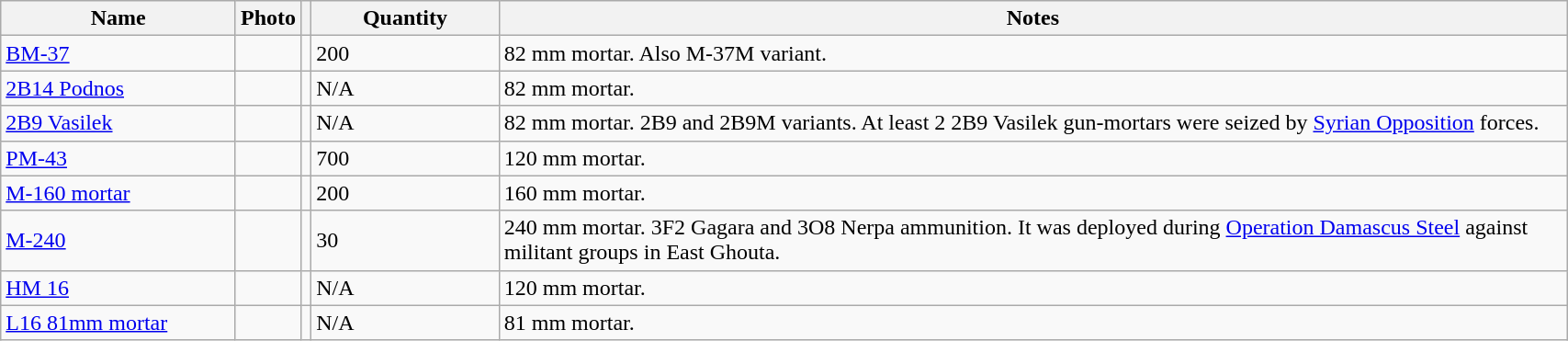<table class="wikitable" style="width:90%;">
<tr>
<th style="width:15%;">Name</th>
<th>Photo</th>
<th></th>
<th style="width:12%;">Quantity</th>
<th>Notes</th>
</tr>
<tr>
<td><a href='#'>BM-37</a></td>
<td></td>
<td></td>
<td>200</td>
<td>82 mm mortar. Also M-37M variant.</td>
</tr>
<tr>
<td><a href='#'>2B14 Podnos</a></td>
<td></td>
<td></td>
<td>N/A</td>
<td>82 mm mortar.</td>
</tr>
<tr>
<td><a href='#'>2B9 Vasilek</a></td>
<td></td>
<td></td>
<td>N/A</td>
<td>82 mm mortar. 2B9 and 2B9M variants. At least 2 2B9 Vasilek gun-mortars were seized by <a href='#'>Syrian Opposition</a> forces.</td>
</tr>
<tr>
<td><a href='#'>PM-43</a></td>
<td></td>
<td></td>
<td>700</td>
<td>120 mm mortar.</td>
</tr>
<tr>
<td><a href='#'>M-160 mortar</a></td>
<td></td>
<td></td>
<td>200</td>
<td>160 mm mortar.</td>
</tr>
<tr>
<td><a href='#'>M-240</a></td>
<td></td>
<td></td>
<td>30</td>
<td>240 mm mortar. 3F2 Gagara and 3O8 Nerpa ammunition. It was deployed during <a href='#'>Operation Damascus Steel</a> against militant groups in East Ghouta.</td>
</tr>
<tr>
<td><a href='#'>HM 16</a></td>
<td></td>
<td></td>
<td>N/A</td>
<td>120 mm mortar.</td>
</tr>
<tr>
<td><a href='#'>L16 81mm mortar</a></td>
<td></td>
<td></td>
<td>N/A</td>
<td>81 mm mortar.</td>
</tr>
</table>
